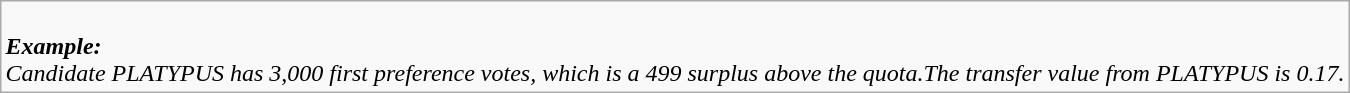<table class="wikitable" style="margin-left:auto; margin-right:auto;">
<tr>
<td><br><strong><em>Example:</em></strong><br><em>Candidate PLATYPUS has 3,000 first preference votes, which is a 499 surplus above the quota.</em><em>The transfer value from PLATYPUS is 0.17.</em></td>
</tr>
</table>
